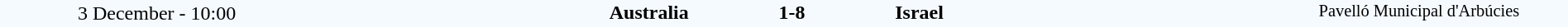<table style="width: 100%; background:#F5FAFF;" cellspacing="0">
<tr>
<td align=center rowspan=3 width=20%>3 December - 10:00</td>
</tr>
<tr>
<td width=24% align=right><strong>Australia</strong> </td>
<td align=center width=13%><strong>1-8</strong></td>
<td width=24%> <strong>Israel</strong></td>
<td style=font-size:85% rowspan=3 valign=top align=center>Pavelló Municipal d'Arbúcies</td>
</tr>
<tr style=font-size:85%>
<td align=right valign=top></td>
<td></td>
<td></td>
</tr>
</table>
